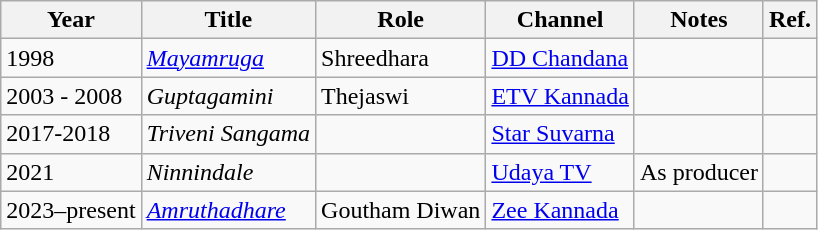<table class="wikitable">
<tr>
<th>Year</th>
<th>Title</th>
<th>Role</th>
<th>Channel</th>
<th>Notes</th>
<th>Ref.</th>
</tr>
<tr>
<td>1998</td>
<td><em><a href='#'>Mayamruga</a></em></td>
<td>Shreedhara</td>
<td><a href='#'>DD Chandana</a></td>
<td></td>
<td></td>
</tr>
<tr>
<td>2003 - 2008</td>
<td><em>Guptagamini</em></td>
<td>Thejaswi</td>
<td><a href='#'>ETV Kannada</a></td>
<td></td>
<td></td>
</tr>
<tr>
<td>2017-2018</td>
<td><em>Triveni Sangama</em></td>
<td></td>
<td><a href='#'>Star Suvarna</a></td>
<td></td>
<td></td>
</tr>
<tr>
<td>2021</td>
<td><em>Ninnindale</em></td>
<td></td>
<td><a href='#'>Udaya TV</a></td>
<td>As producer</td>
<td></td>
</tr>
<tr>
<td>2023–present</td>
<td><em><a href='#'>Amruthadhare</a></em></td>
<td>Goutham Diwan</td>
<td><a href='#'>Zee Kannada</a></td>
<td></td>
<td></td>
</tr>
</table>
